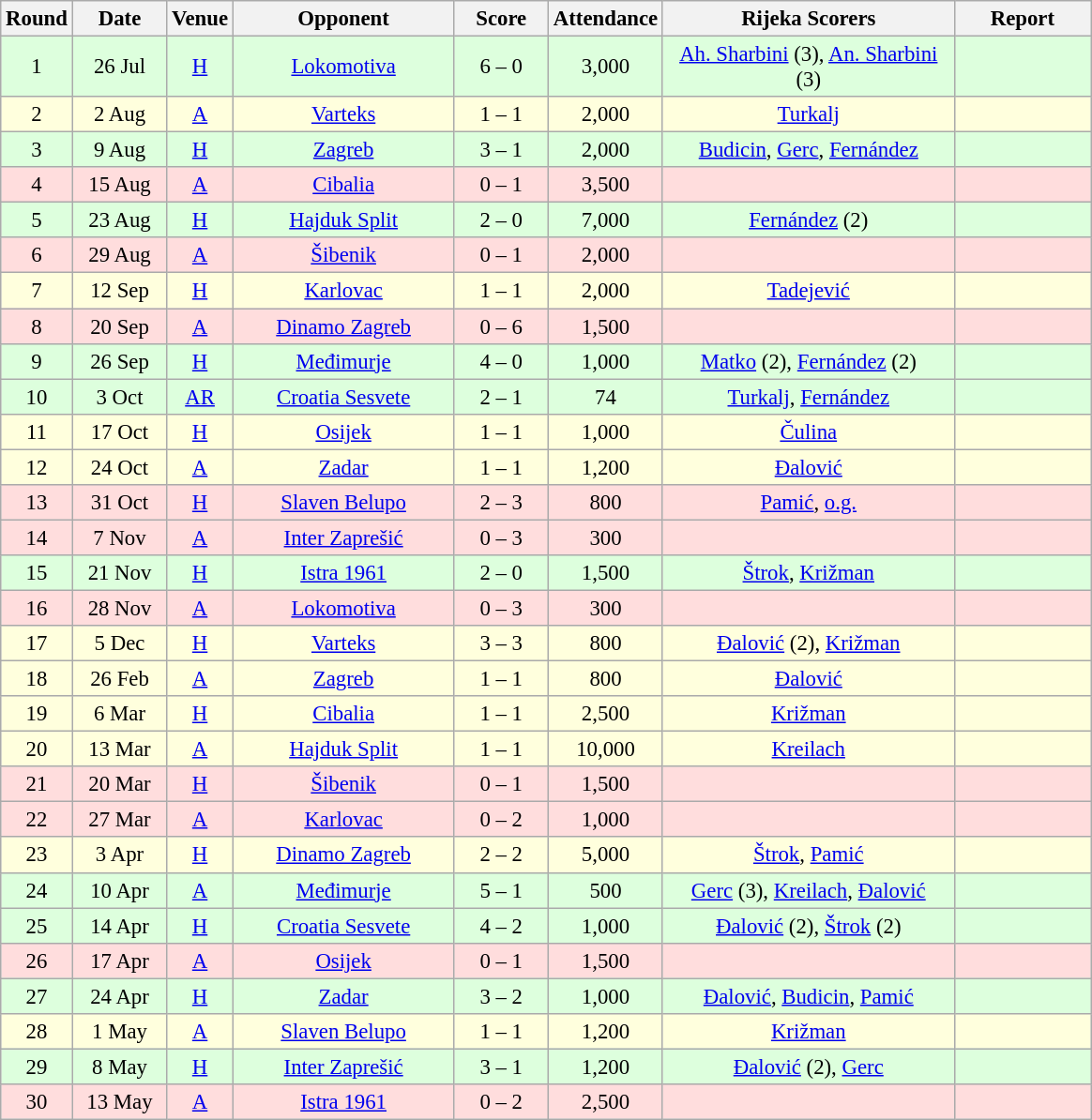<table class="wikitable sortable" style="text-align: center; font-size:95%;">
<tr>
<th width="30">Round</th>
<th width="60">Date</th>
<th width="20">Venue</th>
<th width="150">Opponent</th>
<th width="60">Score</th>
<th width="40">Attendance</th>
<th width="200">Rijeka Scorers</th>
<th width="90" class="unsortable">Report</th>
</tr>
<tr bgcolor="#ddffdd">
<td>1</td>
<td>26 Jul</td>
<td><a href='#'>H</a></td>
<td><a href='#'>Lokomotiva</a></td>
<td>6 – 0</td>
<td>3,000</td>
<td><a href='#'>Ah. Sharbini</a> (3), <a href='#'>An. Sharbini</a> (3)</td>
<td></td>
</tr>
<tr bgcolor="#ffffdd">
<td>2</td>
<td>2 Aug</td>
<td><a href='#'>A</a></td>
<td><a href='#'>Varteks</a></td>
<td>1 – 1</td>
<td>2,000</td>
<td><a href='#'>Turkalj</a></td>
<td></td>
</tr>
<tr bgcolor="#ddffdd">
<td>3</td>
<td>9 Aug</td>
<td><a href='#'>H</a></td>
<td><a href='#'>Zagreb</a></td>
<td>3 – 1</td>
<td>2,000</td>
<td><a href='#'>Budicin</a>, <a href='#'>Gerc</a>, <a href='#'>Fernández</a></td>
<td></td>
</tr>
<tr bgcolor="#ffdddd">
<td>4</td>
<td>15 Aug</td>
<td><a href='#'>A</a></td>
<td><a href='#'>Cibalia</a></td>
<td>0 – 1</td>
<td>3,500</td>
<td></td>
<td></td>
</tr>
<tr bgcolor="#ddffdd">
<td>5</td>
<td>23 Aug</td>
<td><a href='#'>H</a></td>
<td><a href='#'>Hajduk Split</a></td>
<td>2 – 0</td>
<td>7,000</td>
<td><a href='#'>Fernández</a> (2)</td>
<td></td>
</tr>
<tr bgcolor="#ffdddd">
<td>6</td>
<td>29 Aug</td>
<td><a href='#'>A</a></td>
<td><a href='#'>Šibenik</a></td>
<td>0 – 1</td>
<td>2,000</td>
<td></td>
<td></td>
</tr>
<tr bgcolor="#ffffdd">
<td>7</td>
<td>12 Sep</td>
<td><a href='#'>H</a></td>
<td><a href='#'>Karlovac</a></td>
<td>1 – 1</td>
<td>2,000</td>
<td><a href='#'>Tadejević</a></td>
<td></td>
</tr>
<tr bgcolor="#ffdddd">
<td>8</td>
<td>20 Sep</td>
<td><a href='#'>A</a></td>
<td><a href='#'>Dinamo Zagreb</a></td>
<td>0 – 6</td>
<td>1,500</td>
<td></td>
<td></td>
</tr>
<tr bgcolor="#ddffdd">
<td>9</td>
<td>26 Sep</td>
<td><a href='#'>H</a></td>
<td><a href='#'>Međimurje</a></td>
<td>4 – 0</td>
<td>1,000</td>
<td><a href='#'>Matko</a> (2), <a href='#'>Fernández</a> (2)</td>
<td></td>
</tr>
<tr bgcolor="#ddffdd">
<td>10</td>
<td>3 Oct</td>
<td><a href='#'>AR</a></td>
<td><a href='#'>Croatia Sesvete</a></td>
<td>2 – 1</td>
<td>74</td>
<td><a href='#'>Turkalj</a>, <a href='#'>Fernández</a></td>
<td></td>
</tr>
<tr bgcolor="#ffffdd">
<td>11</td>
<td>17 Oct</td>
<td><a href='#'>H</a></td>
<td><a href='#'>Osijek</a></td>
<td>1 – 1</td>
<td>1,000</td>
<td><a href='#'>Čulina</a></td>
<td></td>
</tr>
<tr bgcolor="#ffffdd">
<td>12</td>
<td>24 Oct</td>
<td><a href='#'>A</a></td>
<td><a href='#'>Zadar</a></td>
<td>1 – 1</td>
<td>1,200</td>
<td><a href='#'>Đalović</a></td>
<td></td>
</tr>
<tr bgcolor="#ffdddd">
<td>13</td>
<td>31 Oct</td>
<td><a href='#'>H</a></td>
<td><a href='#'>Slaven Belupo</a></td>
<td>2 – 3</td>
<td>800</td>
<td><a href='#'>Pamić</a>, <a href='#'>o.g.</a></td>
<td></td>
</tr>
<tr bgcolor="#ffdddd">
<td>14</td>
<td>7 Nov</td>
<td><a href='#'>A</a></td>
<td><a href='#'>Inter Zaprešić</a></td>
<td>0 – 3</td>
<td>300</td>
<td></td>
<td></td>
</tr>
<tr bgcolor="#ddffdd">
<td>15</td>
<td>21 Nov</td>
<td><a href='#'>H</a></td>
<td><a href='#'>Istra 1961</a></td>
<td>2 – 0</td>
<td>1,500</td>
<td><a href='#'>Štrok</a>, <a href='#'>Križman</a></td>
<td></td>
</tr>
<tr bgcolor="#ffdddd">
<td>16</td>
<td>28 Nov</td>
<td><a href='#'>A</a></td>
<td><a href='#'>Lokomotiva</a></td>
<td>0 – 3</td>
<td>300</td>
<td></td>
<td></td>
</tr>
<tr bgcolor="#ffffdd">
<td>17</td>
<td>5 Dec</td>
<td><a href='#'>H</a></td>
<td><a href='#'>Varteks</a></td>
<td>3 – 3</td>
<td>800</td>
<td><a href='#'>Đalović</a> (2), <a href='#'>Križman</a></td>
<td></td>
</tr>
<tr bgcolor="#ffffdd">
<td>18</td>
<td>26 Feb</td>
<td><a href='#'>A</a></td>
<td><a href='#'>Zagreb</a></td>
<td>1 – 1</td>
<td>800</td>
<td><a href='#'>Đalović</a></td>
<td></td>
</tr>
<tr bgcolor="#ffffdd">
<td>19</td>
<td>6 Mar</td>
<td><a href='#'>H</a></td>
<td><a href='#'>Cibalia</a></td>
<td>1 – 1</td>
<td>2,500</td>
<td><a href='#'>Križman</a></td>
<td></td>
</tr>
<tr bgcolor="#ffffdd">
<td>20</td>
<td>13 Mar</td>
<td><a href='#'>A</a></td>
<td><a href='#'>Hajduk Split</a></td>
<td>1 – 1</td>
<td>10,000</td>
<td><a href='#'>Kreilach</a></td>
<td></td>
</tr>
<tr bgcolor="#ffdddd">
<td>21</td>
<td>20 Mar</td>
<td><a href='#'>H</a></td>
<td><a href='#'>Šibenik</a></td>
<td>0 – 1</td>
<td>1,500</td>
<td></td>
<td></td>
</tr>
<tr bgcolor="#ffdddd">
<td>22</td>
<td>27 Mar</td>
<td><a href='#'>A</a></td>
<td><a href='#'>Karlovac</a></td>
<td>0 – 2</td>
<td>1,000</td>
<td></td>
<td></td>
</tr>
<tr bgcolor="#ffffdd">
<td>23</td>
<td>3 Apr</td>
<td><a href='#'>H</a></td>
<td><a href='#'>Dinamo Zagreb</a></td>
<td>2 – 2</td>
<td>5,000</td>
<td><a href='#'>Štrok</a>, <a href='#'>Pamić</a></td>
<td></td>
</tr>
<tr bgcolor="#ddffdd">
<td>24</td>
<td>10 Apr</td>
<td><a href='#'>A</a></td>
<td><a href='#'>Međimurje</a></td>
<td>5 – 1</td>
<td>500</td>
<td><a href='#'>Gerc</a> (3), <a href='#'>Kreilach</a>, <a href='#'>Đalović</a></td>
<td></td>
</tr>
<tr bgcolor="#ddffdd">
<td>25</td>
<td>14 Apr</td>
<td><a href='#'>H</a></td>
<td><a href='#'>Croatia Sesvete</a></td>
<td>4 – 2</td>
<td>1,000</td>
<td><a href='#'>Đalović</a> (2), <a href='#'>Štrok</a> (2)</td>
<td></td>
</tr>
<tr bgcolor="#ffdddd">
<td>26</td>
<td>17 Apr</td>
<td><a href='#'>A</a></td>
<td><a href='#'>Osijek</a></td>
<td>0 – 1</td>
<td>1,500</td>
<td></td>
<td></td>
</tr>
<tr bgcolor="#ddffdd">
<td>27</td>
<td>24 Apr</td>
<td><a href='#'>H</a></td>
<td><a href='#'>Zadar</a></td>
<td>3 – 2</td>
<td>1,000</td>
<td><a href='#'>Đalović</a>, <a href='#'>Budicin</a>, <a href='#'>Pamić</a></td>
<td></td>
</tr>
<tr bgcolor="#ffffdd">
<td>28</td>
<td>1 May</td>
<td><a href='#'>A</a></td>
<td><a href='#'>Slaven Belupo</a></td>
<td>1 – 1</td>
<td>1,200</td>
<td><a href='#'>Križman</a></td>
<td></td>
</tr>
<tr bgcolor="#ddffdd">
<td>29</td>
<td>8 May</td>
<td><a href='#'>H</a></td>
<td><a href='#'>Inter Zaprešić</a></td>
<td>3 – 1</td>
<td>1,200</td>
<td><a href='#'>Đalović</a> (2), <a href='#'>Gerc</a></td>
<td></td>
</tr>
<tr bgcolor="#ffdddd">
<td>30</td>
<td>13 May</td>
<td><a href='#'>A</a></td>
<td><a href='#'>Istra 1961</a></td>
<td>0 – 2</td>
<td>2,500</td>
<td></td>
<td></td>
</tr>
</table>
